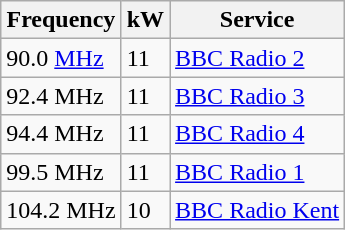<table class="wikitable sortable">
<tr>
<th>Frequency</th>
<th>kW</th>
<th>Service</th>
</tr>
<tr>
<td>90.0 <a href='#'>MHz</a></td>
<td>11</td>
<td><a href='#'>BBC Radio 2</a></td>
</tr>
<tr>
<td>92.4 MHz</td>
<td>11</td>
<td><a href='#'>BBC Radio 3</a></td>
</tr>
<tr>
<td>94.4 MHz</td>
<td>11</td>
<td><a href='#'>BBC Radio 4</a></td>
</tr>
<tr>
<td>99.5 MHz</td>
<td>11</td>
<td><a href='#'>BBC Radio 1</a></td>
</tr>
<tr>
<td>104.2 MHz</td>
<td>10</td>
<td><a href='#'>BBC Radio Kent</a></td>
</tr>
</table>
